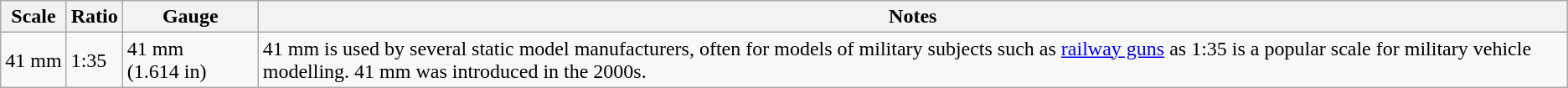<table class=wikitable>
<tr>
<th>Scale</th>
<th>Ratio</th>
<th>Gauge</th>
<th>Notes</th>
</tr>
<tr>
<td>41 mm</td>
<td>1:35</td>
<td>41 mm (1.614 in)</td>
<td>41 mm is used by several static model manufacturers, often for models of military subjects such as <a href='#'>railway guns</a> as 1:35 is a popular scale for military vehicle modelling. 41 mm was introduced in the 2000s.<br></td>
</tr>
</table>
